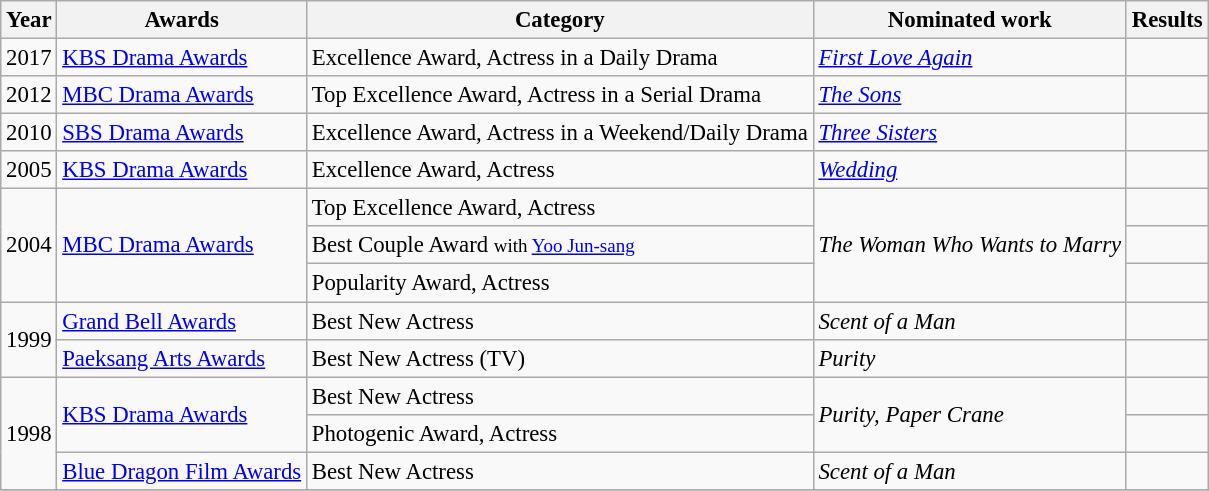<table class="wikitable" style="font-size: 95%;">
<tr>
<th>Year</th>
<th>Awards</th>
<th>Category</th>
<th>Nominated work</th>
<th>Results</th>
</tr>
<tr>
<td>2017</td>
<td><a href='#'>KBS Drama Awards</a></td>
<td>Excellence Award, Actress in a Daily Drama</td>
<td><em><a href='#'>First Love Again</a></em></td>
<td></td>
</tr>
<tr>
<td>2012</td>
<td><a href='#'>MBC Drama Awards</a></td>
<td>Top Excellence Award, Actress in a Serial Drama</td>
<td><em><a href='#'>The Sons</a></em></td>
<td></td>
</tr>
<tr>
<td>2010</td>
<td><a href='#'>SBS Drama Awards</a></td>
<td>Excellence Award, Actress in a Weekend/Daily Drama</td>
<td><em><a href='#'>Three Sisters</a></em></td>
<td></td>
</tr>
<tr>
<td>2005</td>
<td><a href='#'>KBS Drama Awards</a></td>
<td>Excellence Award, Actress</td>
<td><em><a href='#'>Wedding</a></em></td>
<td></td>
</tr>
<tr>
<td rowspan=3>2004</td>
<td rowspan=3><a href='#'>MBC Drama Awards</a></td>
<td>Top Excellence Award, Actress</td>
<td rowspan=3><em>The Woman Who Wants to Marry</em></td>
<td></td>
</tr>
<tr>
<td>Best Couple Award <small>with <a href='#'>Yoo Jun-sang</a></small></td>
<td></td>
</tr>
<tr>
<td>Popularity Award, Actress</td>
<td></td>
</tr>
<tr>
<td rowspan=2>1999</td>
<td><a href='#'>Grand Bell Awards</a></td>
<td>Best New Actress</td>
<td><em>Scent of a Man</em></td>
<td></td>
</tr>
<tr>
<td><a href='#'>Paeksang Arts Awards</a></td>
<td>Best New Actress (TV)</td>
<td><em>Purity</em></td>
<td></td>
</tr>
<tr>
<td rowspan=3>1998</td>
<td rowspan=2><a href='#'>KBS Drama Awards</a></td>
<td>Best New Actress</td>
<td rowspan=2><em>Purity, Paper Crane</em></td>
<td></td>
</tr>
<tr>
<td>Photogenic Award, Actress</td>
<td></td>
</tr>
<tr>
<td><a href='#'>Blue Dragon Film Awards</a></td>
<td>Best New Actress</td>
<td><em>Scent of a Man</em></td>
<td></td>
</tr>
<tr>
</tr>
</table>
